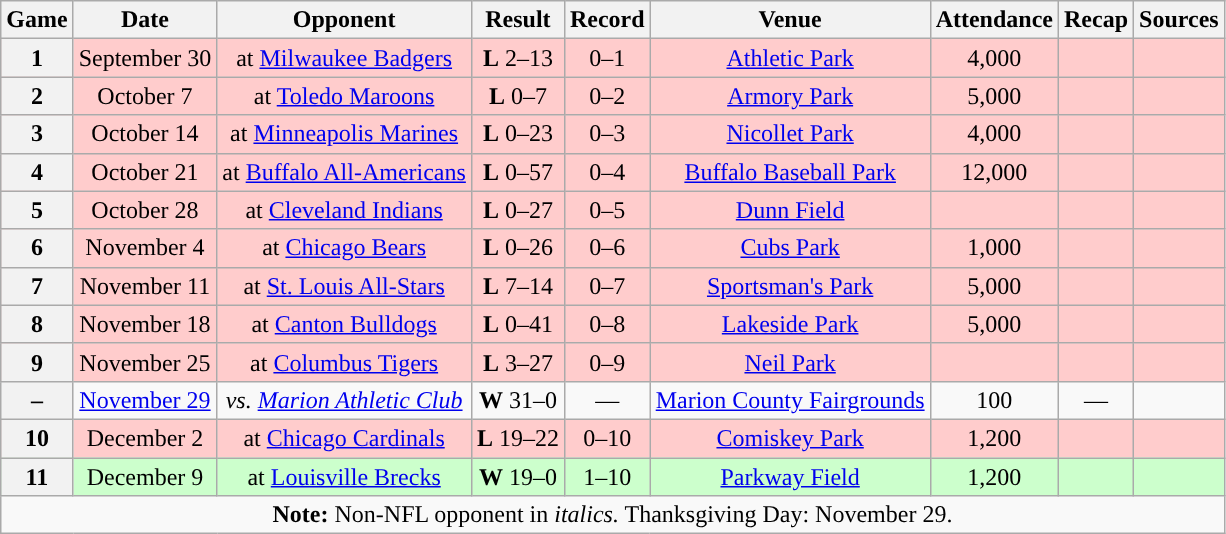<table class="wikitable" style="text-align:center">
<tr>
<th>Game</th>
<th>Date</th>
<th>Opponent</th>
<th>Result</th>
<th>Record</th>
<th>Venue</th>
<th>Attendance</th>
<th>Recap</th>
<th>Sources</th>
</tr>
<tr style="background:#fcc">
<th>1</th>
<td>September 30</td>
<td>at <a href='#'>Milwaukee Badgers</a></td>
<td><strong>L</strong> 2–13</td>
<td>0–1</td>
<td><a href='#'>Athletic Park</a></td>
<td>4,000</td>
<td></td>
<td></td>
</tr>
<tr style="background:#fcc">
<th>2</th>
<td>October 7</td>
<td>at <a href='#'>Toledo Maroons</a></td>
<td><strong>L</strong> 0–7</td>
<td>0–2</td>
<td><a href='#'>Armory Park</a></td>
<td>5,000</td>
<td></td>
<td></td>
</tr>
<tr style="background:#fcc">
<th>3</th>
<td>October 14</td>
<td>at <a href='#'>Minneapolis Marines</a></td>
<td><strong>L</strong> 0–23</td>
<td>0–3</td>
<td><a href='#'>Nicollet Park</a></td>
<td>4,000</td>
<td></td>
<td></td>
</tr>
<tr style="background:#fcc">
<th>4</th>
<td>October 21</td>
<td>at <a href='#'>Buffalo All-Americans</a></td>
<td><strong>L</strong> 0–57</td>
<td>0–4</td>
<td><a href='#'>Buffalo Baseball Park</a></td>
<td>12,000</td>
<td></td>
<td></td>
</tr>
<tr style="background:#fcc">
<th>5</th>
<td>October 28</td>
<td>at <a href='#'>Cleveland Indians</a></td>
<td><strong>L</strong> 0–27</td>
<td>0–5</td>
<td><a href='#'>Dunn Field</a></td>
<td></td>
<td></td>
<td></td>
</tr>
<tr style="background:#fcc">
<th>6</th>
<td>November 4</td>
<td>at <a href='#'>Chicago Bears</a></td>
<td><strong>L</strong> 0–26</td>
<td>0–6</td>
<td><a href='#'>Cubs Park</a></td>
<td>1,000</td>
<td></td>
<td></td>
</tr>
<tr style="background:#fcc">
<th>7</th>
<td>November 11</td>
<td>at <a href='#'>St. Louis All-Stars</a></td>
<td><strong>L</strong> 7–14</td>
<td>0–7</td>
<td><a href='#'>Sportsman's Park</a></td>
<td>5,000</td>
<td></td>
<td></td>
</tr>
<tr style="background:#fcc">
<th>8</th>
<td>November 18</td>
<td>at <a href='#'>Canton Bulldogs</a></td>
<td><strong>L</strong> 0–41</td>
<td>0–8</td>
<td><a href='#'>Lakeside Park</a></td>
<td>5,000</td>
<td></td>
<td></td>
</tr>
<tr style="background:#fcc">
<th>9</th>
<td>November 25</td>
<td>at <a href='#'>Columbus Tigers</a></td>
<td><strong>L</strong> 3–27</td>
<td>0–9</td>
<td><a href='#'>Neil Park</a></td>
<td></td>
<td></td>
<td></td>
</tr>
<tr>
<th>–</th>
<td><a href='#'>November 29</a></td>
<td><em>vs. <a href='#'>Marion Athletic Club</a></em></td>
<td><strong>W</strong> 31–0</td>
<td>—</td>
<td><a href='#'>Marion County Fairgrounds</a></td>
<td>100</td>
<td>—</td>
<td></td>
</tr>
<tr style="background:#fcc">
<th>10</th>
<td>December 2</td>
<td>at <a href='#'>Chicago Cardinals</a></td>
<td><strong>L</strong> 19–22</td>
<td>0–10</td>
<td><a href='#'>Comiskey Park</a></td>
<td>1,200</td>
<td></td>
<td></td>
</tr>
<tr style="background:#cfc">
<th>11</th>
<td>December 9</td>
<td>at <a href='#'>Louisville Brecks</a></td>
<td><strong>W</strong> 19–0</td>
<td>1–10</td>
<td><a href='#'>Parkway Field</a></td>
<td>1,200</td>
<td></td>
<td></td>
</tr>
<tr>
<td colspan="10"><strong>Note:</strong> Non-NFL opponent in <em>italics.</em> Thanksgiving Day: November 29.</td>
</tr>
</table>
